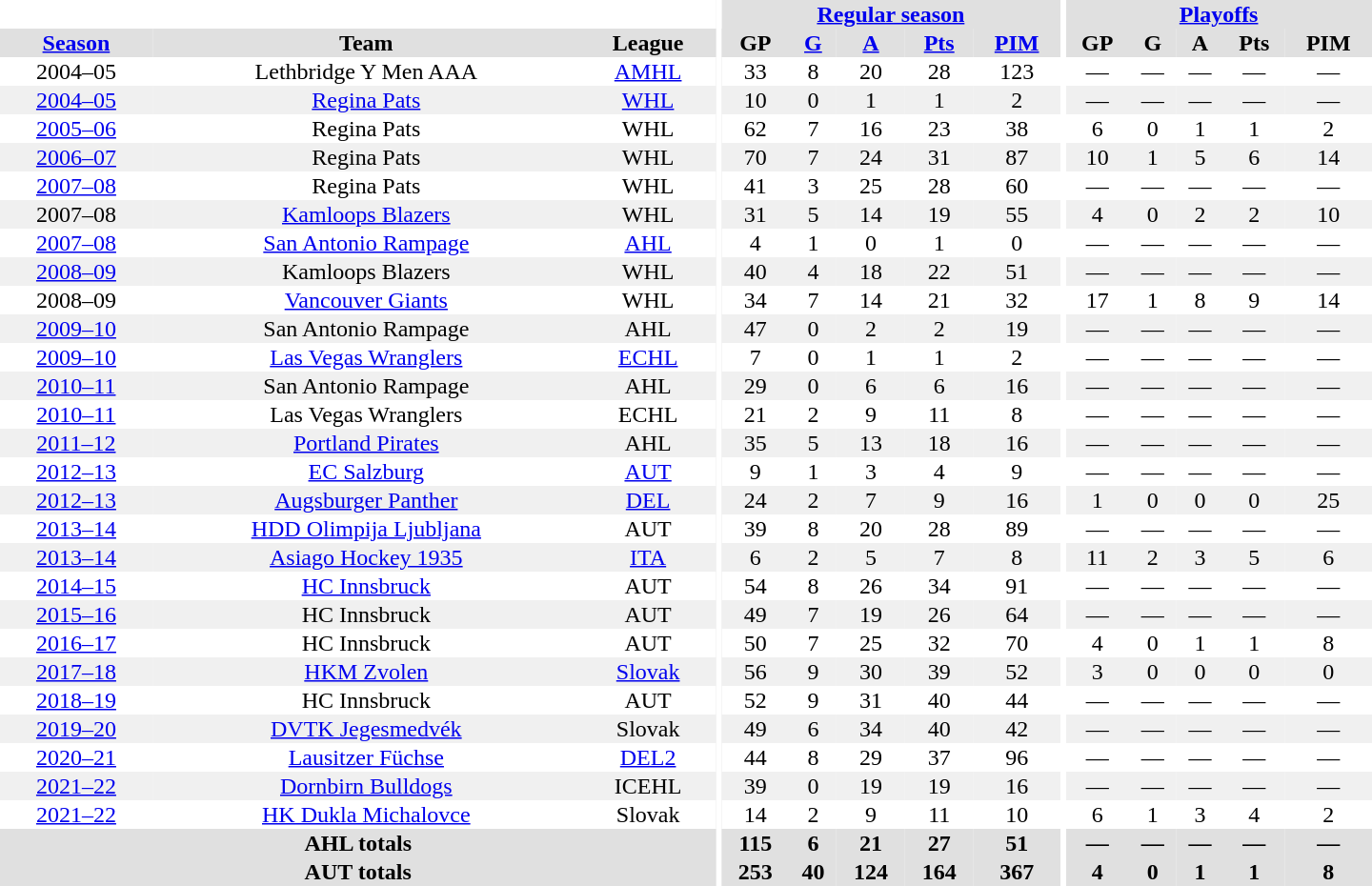<table border="0" cellpadding="1" cellspacing="0" style="text-align:center; width:60em">
<tr bgcolor="#e0e0e0">
<th colspan="3"  bgcolor="#ffffff"></th>
<th rowspan="100" bgcolor="#ffffff"></th>
<th colspan="5"><a href='#'>Regular season</a></th>
<th rowspan="100" bgcolor="#ffffff"></th>
<th colspan="5"><a href='#'>Playoffs</a></th>
</tr>
<tr bgcolor="#e0e0e0">
<th><a href='#'>Season</a></th>
<th>Team</th>
<th>League</th>
<th>GP</th>
<th><a href='#'>G</a></th>
<th><a href='#'>A</a></th>
<th><a href='#'>Pts</a></th>
<th><a href='#'>PIM</a></th>
<th>GP</th>
<th>G</th>
<th>A</th>
<th>Pts</th>
<th>PIM</th>
</tr>
<tr>
<td>2004–05</td>
<td>Lethbridge Y Men AAA</td>
<td><a href='#'>AMHL</a></td>
<td>33</td>
<td>8</td>
<td>20</td>
<td>28</td>
<td>123</td>
<td>—</td>
<td>—</td>
<td>—</td>
<td>—</td>
<td>—</td>
</tr>
<tr bgcolor="#f0f0f0">
<td><a href='#'>2004–05</a></td>
<td><a href='#'>Regina Pats</a></td>
<td><a href='#'>WHL</a></td>
<td>10</td>
<td>0</td>
<td>1</td>
<td>1</td>
<td>2</td>
<td>—</td>
<td>—</td>
<td>—</td>
<td>—</td>
<td>—</td>
</tr>
<tr>
<td><a href='#'>2005–06</a></td>
<td>Regina Pats</td>
<td>WHL</td>
<td>62</td>
<td>7</td>
<td>16</td>
<td>23</td>
<td>38</td>
<td>6</td>
<td>0</td>
<td>1</td>
<td>1</td>
<td>2</td>
</tr>
<tr bgcolor="#f0f0f0">
<td><a href='#'>2006–07</a></td>
<td>Regina Pats</td>
<td>WHL</td>
<td>70</td>
<td>7</td>
<td>24</td>
<td>31</td>
<td>87</td>
<td>10</td>
<td>1</td>
<td>5</td>
<td>6</td>
<td>14</td>
</tr>
<tr>
<td><a href='#'>2007–08</a></td>
<td>Regina Pats</td>
<td>WHL</td>
<td>41</td>
<td>3</td>
<td>25</td>
<td>28</td>
<td>60</td>
<td>—</td>
<td>—</td>
<td>—</td>
<td>—</td>
<td>—</td>
</tr>
<tr bgcolor="#f0f0f0">
<td>2007–08</td>
<td><a href='#'>Kamloops Blazers</a></td>
<td>WHL</td>
<td>31</td>
<td>5</td>
<td>14</td>
<td>19</td>
<td>55</td>
<td>4</td>
<td>0</td>
<td>2</td>
<td>2</td>
<td>10</td>
</tr>
<tr>
<td><a href='#'>2007–08</a></td>
<td><a href='#'>San Antonio Rampage</a></td>
<td><a href='#'>AHL</a></td>
<td>4</td>
<td>1</td>
<td>0</td>
<td>1</td>
<td>0</td>
<td>—</td>
<td>—</td>
<td>—</td>
<td>—</td>
<td>—</td>
</tr>
<tr bgcolor="#f0f0f0">
<td><a href='#'>2008–09</a></td>
<td>Kamloops Blazers</td>
<td>WHL</td>
<td>40</td>
<td>4</td>
<td>18</td>
<td>22</td>
<td>51</td>
<td>—</td>
<td>—</td>
<td>—</td>
<td>—</td>
<td>—</td>
</tr>
<tr>
<td>2008–09</td>
<td><a href='#'>Vancouver Giants</a></td>
<td>WHL</td>
<td>34</td>
<td>7</td>
<td>14</td>
<td>21</td>
<td>32</td>
<td>17</td>
<td>1</td>
<td>8</td>
<td>9</td>
<td>14</td>
</tr>
<tr bgcolor="#f0f0f0">
<td><a href='#'>2009–10</a></td>
<td>San Antonio Rampage</td>
<td>AHL</td>
<td>47</td>
<td>0</td>
<td>2</td>
<td>2</td>
<td>19</td>
<td>—</td>
<td>—</td>
<td>—</td>
<td>—</td>
<td>—</td>
</tr>
<tr>
<td><a href='#'>2009–10</a></td>
<td><a href='#'>Las Vegas Wranglers</a></td>
<td><a href='#'>ECHL</a></td>
<td>7</td>
<td>0</td>
<td>1</td>
<td>1</td>
<td>2</td>
<td>—</td>
<td>—</td>
<td>—</td>
<td>—</td>
<td>—</td>
</tr>
<tr bgcolor="#f0f0f0">
<td><a href='#'>2010–11</a></td>
<td>San Antonio Rampage</td>
<td>AHL</td>
<td>29</td>
<td>0</td>
<td>6</td>
<td>6</td>
<td>16</td>
<td>—</td>
<td>—</td>
<td>—</td>
<td>—</td>
<td>—</td>
</tr>
<tr>
<td><a href='#'>2010–11</a></td>
<td>Las Vegas Wranglers</td>
<td>ECHL</td>
<td>21</td>
<td>2</td>
<td>9</td>
<td>11</td>
<td>8</td>
<td>—</td>
<td>—</td>
<td>—</td>
<td>—</td>
<td>—</td>
</tr>
<tr bgcolor="#f0f0f0">
<td><a href='#'>2011–12</a></td>
<td><a href='#'>Portland Pirates</a></td>
<td>AHL</td>
<td>35</td>
<td>5</td>
<td>13</td>
<td>18</td>
<td>16</td>
<td>—</td>
<td>—</td>
<td>—</td>
<td>—</td>
<td>—</td>
</tr>
<tr>
<td><a href='#'>2012–13</a></td>
<td><a href='#'>EC Salzburg</a></td>
<td><a href='#'>AUT</a></td>
<td>9</td>
<td>1</td>
<td>3</td>
<td>4</td>
<td>9</td>
<td>—</td>
<td>—</td>
<td>—</td>
<td>—</td>
<td>—</td>
</tr>
<tr bgcolor="#f0f0f0">
<td><a href='#'>2012–13</a></td>
<td><a href='#'>Augsburger Panther</a></td>
<td><a href='#'>DEL</a></td>
<td>24</td>
<td>2</td>
<td>7</td>
<td>9</td>
<td>16</td>
<td>1</td>
<td>0</td>
<td>0</td>
<td>0</td>
<td>25</td>
</tr>
<tr>
<td><a href='#'>2013–14</a></td>
<td><a href='#'>HDD Olimpija Ljubljana</a></td>
<td>AUT</td>
<td>39</td>
<td>8</td>
<td>20</td>
<td>28</td>
<td>89</td>
<td>—</td>
<td>—</td>
<td>—</td>
<td>—</td>
<td>—</td>
</tr>
<tr bgcolor="#f0f0f0">
<td><a href='#'>2013–14</a></td>
<td><a href='#'>Asiago Hockey 1935</a></td>
<td><a href='#'>ITA</a></td>
<td>6</td>
<td>2</td>
<td>5</td>
<td>7</td>
<td>8</td>
<td>11</td>
<td>2</td>
<td>3</td>
<td>5</td>
<td>6</td>
</tr>
<tr>
<td><a href='#'>2014–15</a></td>
<td><a href='#'>HC Innsbruck</a></td>
<td>AUT</td>
<td>54</td>
<td>8</td>
<td>26</td>
<td>34</td>
<td>91</td>
<td>—</td>
<td>—</td>
<td>—</td>
<td>—</td>
<td>—</td>
</tr>
<tr bgcolor="#f0f0f0">
<td><a href='#'>2015–16</a></td>
<td>HC Innsbruck</td>
<td>AUT</td>
<td>49</td>
<td>7</td>
<td>19</td>
<td>26</td>
<td>64</td>
<td>—</td>
<td>—</td>
<td>—</td>
<td>—</td>
<td>—</td>
</tr>
<tr>
<td><a href='#'>2016–17</a></td>
<td>HC Innsbruck</td>
<td>AUT</td>
<td>50</td>
<td>7</td>
<td>25</td>
<td>32</td>
<td>70</td>
<td>4</td>
<td>0</td>
<td>1</td>
<td>1</td>
<td>8</td>
</tr>
<tr bgcolor="#f0f0f0">
<td><a href='#'>2017–18</a></td>
<td><a href='#'>HKM Zvolen</a></td>
<td><a href='#'>Slovak</a></td>
<td>56</td>
<td>9</td>
<td>30</td>
<td>39</td>
<td>52</td>
<td>3</td>
<td>0</td>
<td>0</td>
<td>0</td>
<td>0</td>
</tr>
<tr>
<td><a href='#'>2018–19</a></td>
<td>HC Innsbruck</td>
<td>AUT</td>
<td>52</td>
<td>9</td>
<td>31</td>
<td>40</td>
<td>44</td>
<td>—</td>
<td>—</td>
<td>—</td>
<td>—</td>
<td>—</td>
</tr>
<tr bgcolor="#f0f0f0">
<td><a href='#'>2019–20</a></td>
<td><a href='#'>DVTK Jegesmedvék</a></td>
<td>Slovak</td>
<td>49</td>
<td>6</td>
<td>34</td>
<td>40</td>
<td>42</td>
<td>—</td>
<td>—</td>
<td>—</td>
<td>—</td>
<td>—</td>
</tr>
<tr>
<td><a href='#'>2020–21</a></td>
<td><a href='#'>Lausitzer Füchse</a></td>
<td><a href='#'>DEL2</a></td>
<td>44</td>
<td>8</td>
<td>29</td>
<td>37</td>
<td>96</td>
<td>—</td>
<td>—</td>
<td>—</td>
<td>—</td>
<td>—</td>
</tr>
<tr bgcolor="#f0f0f0">
<td><a href='#'>2021–22</a></td>
<td><a href='#'>Dornbirn Bulldogs</a></td>
<td>ICEHL</td>
<td>39</td>
<td>0</td>
<td>19</td>
<td>19</td>
<td>16</td>
<td>—</td>
<td>—</td>
<td>—</td>
<td>—</td>
<td>—</td>
</tr>
<tr>
<td><a href='#'>2021–22</a></td>
<td><a href='#'>HK Dukla Michalovce</a></td>
<td>Slovak</td>
<td>14</td>
<td>2</td>
<td>9</td>
<td>11</td>
<td>10</td>
<td>6</td>
<td>1</td>
<td>3</td>
<td>4</td>
<td>2</td>
</tr>
<tr bgcolor="#e0e0e0">
<th colspan="3">AHL totals</th>
<th>115</th>
<th>6</th>
<th>21</th>
<th>27</th>
<th>51</th>
<th>—</th>
<th>—</th>
<th>—</th>
<th>—</th>
<th>—</th>
</tr>
<tr bgcolor="#e0e0e0">
<th colspan="3">AUT totals</th>
<th>253</th>
<th>40</th>
<th>124</th>
<th>164</th>
<th>367</th>
<th>4</th>
<th>0</th>
<th>1</th>
<th>1</th>
<th>8</th>
</tr>
</table>
